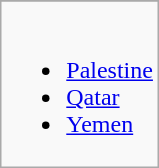<table class="wikitable">
<tr>
</tr>
<tr>
<td><br><ul><li> <a href='#'>Palestine</a></li><li> <a href='#'>Qatar</a></li><li> <a href='#'>Yemen</a></li></ul></td>
</tr>
</table>
